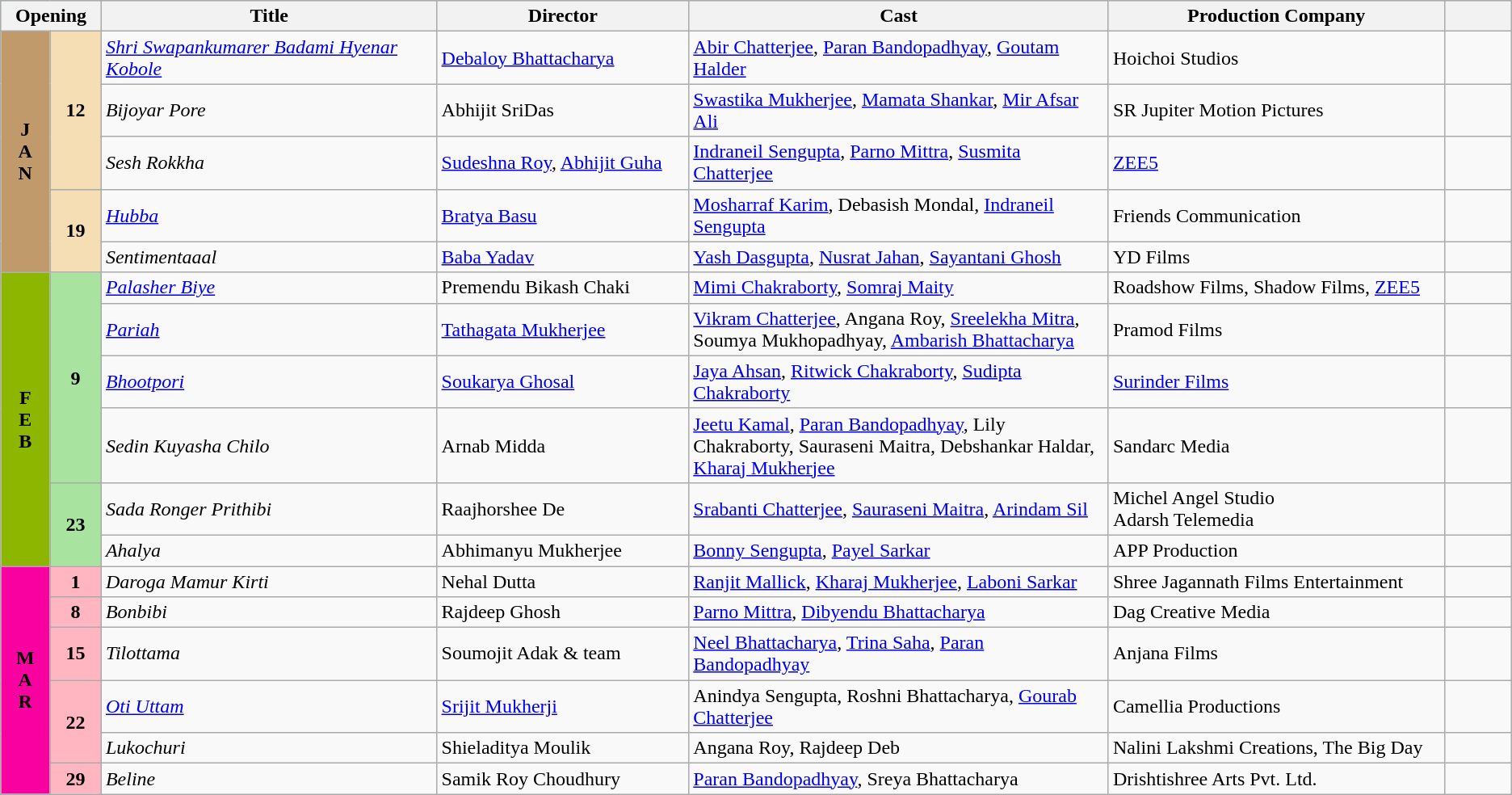<table class="wikitable sortable">
<tr style="background:#b0e0e6; text-align:center;">
<th colspan="2" style="width:6%;"><strong>Opening</strong></th>
<th style="width:20%;">Title</th>
<th style="width:15%;">Director</th>
<th style="width:25%;">Cast</th>
<th style="width:20%;">Production Company</th>
<th style="width:4%;"><strong></strong></th>
</tr>
<tr>
<th rowspan="5" style="text-align:center; background:#C19A6B; textcolor:#000;"><strong>J<br>A<br>N</strong></th>
<td rowspan="3" style="text-align:center;background:#F5DEB3;"><strong>12</strong></td>
<td><em><a href='#'>Shri Swapankumarer Badami Hyenar Kobole</a></em></td>
<td><a href='#'>Debaloy Bhattacharya</a></td>
<td><a href='#'>Abir Chatterjee</a>, <a href='#'>Paran Bandopadhyay</a>, <a href='#'>Goutam Halder</a></td>
<td>Hoichoi Studios</td>
<td></td>
</tr>
<tr>
<td><em>Bijoyar Pore</em></td>
<td>Abhijit SriDas</td>
<td><a href='#'>Swastika Mukherjee</a>, <a href='#'>Mamata Shankar</a>, <a href='#'>Mir Afsar Ali</a></td>
<td>SR Jupiter Motion Pictures</td>
<td></td>
</tr>
<tr>
<td><em>Sesh Rokkha</em></td>
<td><a href='#'>Sudeshna Roy</a>, <a href='#'>Abhijit Guha</a></td>
<td><a href='#'>Indraneil Sengupta</a>, <a href='#'>Parno Mittra</a>, <a href='#'>Susmita Chatterjee</a></td>
<td><a href='#'>ZEE5</a></td>
<td></td>
</tr>
<tr>
<td rowspan="2" style="text-align:center;background:#F5DEB3;"><strong>19</strong></td>
<td><em><a href='#'>Hubba</a></em></td>
<td><a href='#'>Bratya Basu</a></td>
<td><a href='#'>Mosharraf Karim</a>, Debasish Mondal, <a href='#'>Indraneil Sengupta</a></td>
<td>Friends Communication</td>
<td></td>
</tr>
<tr>
<td><em>Sentimentaaal</em></td>
<td><a href='#'>Baba Yadav</a></td>
<td><a href='#'>Yash Dasgupta</a>, <a href='#'>Nusrat Jahan</a>, <a href='#'>Sayantani Ghosh</a></td>
<td>YD Films</td>
<td></td>
</tr>
<tr>
<th rowspan="6" style="text-align:center; background:#8DB600; textcolor:#000;"><strong>F<br>E<br>B</strong></th>
<td rowspan="4" style="text-align:center; background:#A8E4A0;"><strong>9</strong></td>
<td><em><a href='#'>Palasher Biye</a></em></td>
<td>Premendu Bikash Chaki</td>
<td><a href='#'>Mimi Chakraborty</a>, <a href='#'>Somraj Maity</a></td>
<td>Roadshow Films, Shadow Films, <a href='#'>ZEE5</a></td>
<td></td>
</tr>
<tr>
<td><em><a href='#'>Pariah</a></em></td>
<td><a href='#'>Tathagata Mukherjee</a></td>
<td><a href='#'>Vikram Chatterjee</a>, Angana Roy, <a href='#'>Sreelekha Mitra</a>, Soumya Mukhopadhyay, <a href='#'>Ambarish Bhattacharya</a></td>
<td>Pramod Films</td>
<td></td>
</tr>
<tr>
<td><em><a href='#'>Bhootpori</a></em></td>
<td><a href='#'>Soukarya Ghosal</a></td>
<td><a href='#'>Jaya Ahsan</a>, <a href='#'>Ritwick Chakraborty</a>, <a href='#'>Sudipta Chakraborty</a></td>
<td><a href='#'>Surinder Films</a></td>
<td></td>
</tr>
<tr>
<td><em>Sedin Kuyasha Chilo</em></td>
<td>Arnab Midda</td>
<td><a href='#'>Jeetu Kamal</a>, <a href='#'>Paran Bandopadhyay</a>, Lily Chakraborty, Sauraseni Maitra, Debshankar Haldar, <a href='#'>Kharaj Mukherjee</a></td>
<td>Sandarc Media</td>
<td></td>
</tr>
<tr>
<td rowspan="2" style="text-align:center; background:#A8E4A0;"><strong>23</strong></td>
<td><em>Sada Ronger Prithibi</em></td>
<td>Raajhorshee De</td>
<td><a href='#'>Srabanti Chatterjee</a>, <a href='#'>Sauraseni Maitra</a>, <a href='#'>Arindam Sil</a></td>
<td>Michel Angel Studio<br>Adarsh Telemedia</td>
<td></td>
</tr>
<tr>
<td><em>Ahalya</em></td>
<td>Abhimanyu Mukherjee</td>
<td><a href='#'>Bonny Sengupta</a>, <a href='#'>Payel Sarkar</a></td>
<td>APP Production</td>
<td></td>
</tr>
<tr>
<td rowspan="7" style="text-align:center; background:#F900A1; textcolor:#000;"><strong>M<br>A<br>R</strong></td>
<td rowspan="1" style="text-align:center; background: lightPink;"><strong>1</strong></td>
<td><em>Daroga Mamur Kirti</em></td>
<td>Nehal Dutta</td>
<td><a href='#'>Ranjit Mallick</a>, <a href='#'>Kharaj Mukherjee</a>, <a href='#'>Laboni Sarkar</a></td>
<td>Shree Jagannath Films Entertainment</td>
<td></td>
</tr>
<tr>
<td rowspan="1" style="text-align:center; background: lightPink;"><strong>8</strong></td>
<td><em>Bonbibi</em></td>
<td>Rajdeep Ghosh</td>
<td><a href='#'>Parno Mittra</a>, <a href='#'>Dibyendu Bhattacharya</a></td>
<td>Dag Creative Media</td>
<td></td>
</tr>
<tr>
<td rowspan="1" style="text-align:center; background: lightPink;"><strong>15</strong></td>
<td><em>Tilottama</em></td>
<td>Soumojit Adak & team</td>
<td><a href='#'>Neel Bhattacharya</a>, <a href='#'>Trina Saha</a>, <a href='#'>Paran Bandopadhyay</a></td>
<td>Anjana Films</td>
<td></td>
</tr>
<tr>
<td rowspan="2" style="text-align:center; background: lightPink;"><strong>22</strong></td>
<td><em><a href='#'>Oti Uttam</a></em></td>
<td><a href='#'>Srijit Mukherji</a></td>
<td>Anindya Sengupta, Roshni Bhattacharya, <a href='#'>Gourab Chatterjee</a></td>
<td>Camellia Productions</td>
<td></td>
</tr>
<tr>
<td><em>Lukochuri</em></td>
<td>Shieladitya Moulik</td>
<td>Angana Roy, Rajdeep Deb</td>
<td>Nalini Lakshmi Creations, The Big Day</td>
<td></td>
</tr>
<tr>
<td style="text-align:center; background: lightpink;"><strong>29</strong></td>
<td><em>Beline</em></td>
<td>Samik Roy Choudhury</td>
<td><a href='#'>Paran Bandopadhyay</a>,  Sreya Bhattacharya</td>
<td>Drishtishree Arts Pvt. Ltd.</td>
<td></td>
</tr>
</table>
